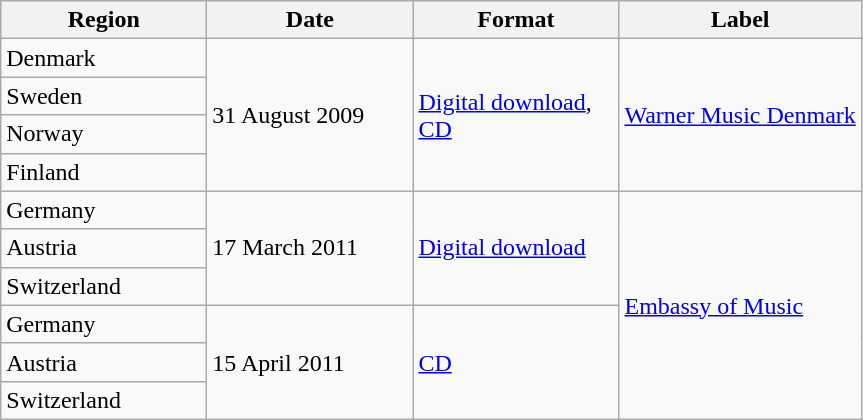<table class="wikitable">
<tr>
<th style="width:130px;">Region</th>
<th style="width:130px;">Date</th>
<th style="width:130px;">Format</th>
<th>Label</th>
</tr>
<tr>
<td>Denmark</td>
<td rowspan="4">31 August 2009</td>
<td rowspan="4"><a href='#'>Digital download</a>, <a href='#'>CD</a></td>
<td rowspan="4"><a href='#'>Warner Music Denmark</a></td>
</tr>
<tr>
<td>Sweden</td>
</tr>
<tr>
<td>Norway</td>
</tr>
<tr>
<td>Finland</td>
</tr>
<tr>
<td>Germany</td>
<td rowspan="3">17 March 2011</td>
<td rowspan="3"><a href='#'>Digital download</a></td>
<td rowspan="6"><a href='#'>Embassy of Music</a></td>
</tr>
<tr>
<td>Austria</td>
</tr>
<tr>
<td>Switzerland</td>
</tr>
<tr>
<td>Germany</td>
<td rowspan="3">15 April 2011</td>
<td rowspan="3"><a href='#'>CD</a></td>
</tr>
<tr>
<td>Austria</td>
</tr>
<tr>
<td>Switzerland</td>
</tr>
</table>
